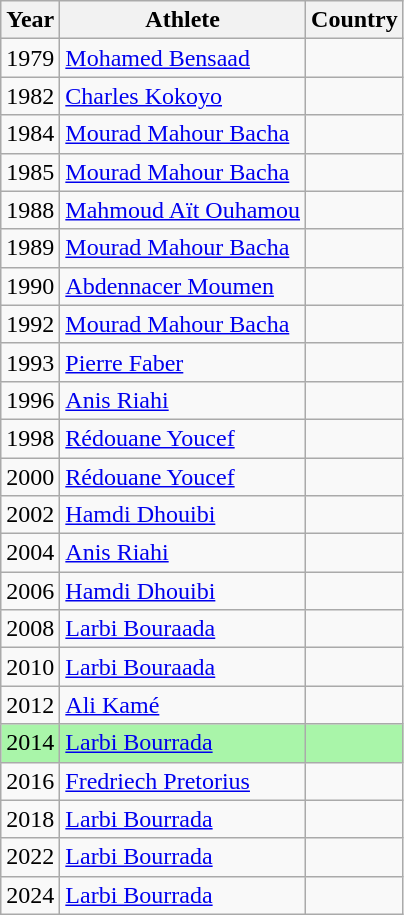<table class="wikitable sortable">
<tr>
<th>Year</th>
<th>Athlete</th>
<th>Country</th>
</tr>
<tr>
<td>1979</td>
<td><a href='#'>Mohamed Bensaad</a></td>
<td></td>
</tr>
<tr>
<td>1982</td>
<td><a href='#'>Charles Kokoyo</a></td>
<td></td>
</tr>
<tr>
<td>1984</td>
<td><a href='#'>Mourad Mahour Bacha</a></td>
<td></td>
</tr>
<tr>
<td>1985</td>
<td><a href='#'>Mourad Mahour Bacha</a></td>
<td></td>
</tr>
<tr>
<td>1988</td>
<td><a href='#'>Mahmoud Aït Ouhamou</a></td>
<td></td>
</tr>
<tr>
<td>1989</td>
<td><a href='#'>Mourad Mahour Bacha</a></td>
<td></td>
</tr>
<tr>
<td>1990</td>
<td><a href='#'>Abdennacer Moumen</a></td>
<td></td>
</tr>
<tr>
<td>1992</td>
<td><a href='#'>Mourad Mahour Bacha</a></td>
<td></td>
</tr>
<tr>
<td>1993</td>
<td><a href='#'>Pierre Faber</a></td>
<td></td>
</tr>
<tr>
<td>1996</td>
<td><a href='#'>Anis Riahi</a></td>
<td></td>
</tr>
<tr>
<td>1998</td>
<td><a href='#'>Rédouane Youcef</a></td>
<td></td>
</tr>
<tr>
<td>2000</td>
<td><a href='#'>Rédouane Youcef</a></td>
<td></td>
</tr>
<tr>
<td>2002</td>
<td><a href='#'>Hamdi Dhouibi</a></td>
<td></td>
</tr>
<tr>
<td>2004</td>
<td><a href='#'>Anis Riahi</a></td>
<td></td>
</tr>
<tr>
<td>2006</td>
<td><a href='#'>Hamdi Dhouibi</a></td>
<td></td>
</tr>
<tr>
<td>2008</td>
<td><a href='#'>Larbi Bouraada</a></td>
<td></td>
</tr>
<tr>
<td>2010</td>
<td><a href='#'>Larbi Bouraada</a></td>
<td></td>
</tr>
<tr>
<td>2012</td>
<td><a href='#'>Ali Kamé</a></td>
<td></td>
</tr>
<tr bgcolor=#A9F5A9>
<td>2014</td>
<td><a href='#'>Larbi Bourrada</a></td>
<td></td>
</tr>
<tr>
<td>2016</td>
<td><a href='#'>Fredriech Pretorius</a></td>
<td></td>
</tr>
<tr>
<td>2018</td>
<td><a href='#'>Larbi Bourrada</a></td>
<td></td>
</tr>
<tr>
<td>2022</td>
<td><a href='#'>Larbi Bourrada</a></td>
<td></td>
</tr>
<tr>
<td>2024</td>
<td><a href='#'>Larbi Bourrada</a></td>
<td></td>
</tr>
</table>
